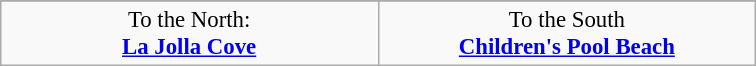<table class="wikitable" style="margin: 0.5em auto; clear: both; font-size:95%;">
<tr style="text-align: center;">
</tr>
<tr style="text-align: center;">
<td width="30%" align="center" rowspan="1">To the North:<br><strong><a href='#'>La Jolla Cove</a></strong><br></td>
<td width="30%" align="center" rowspan="1">To the South<br><strong><a href='#'>Children's Pool Beach</a></strong></td>
</tr>
</table>
